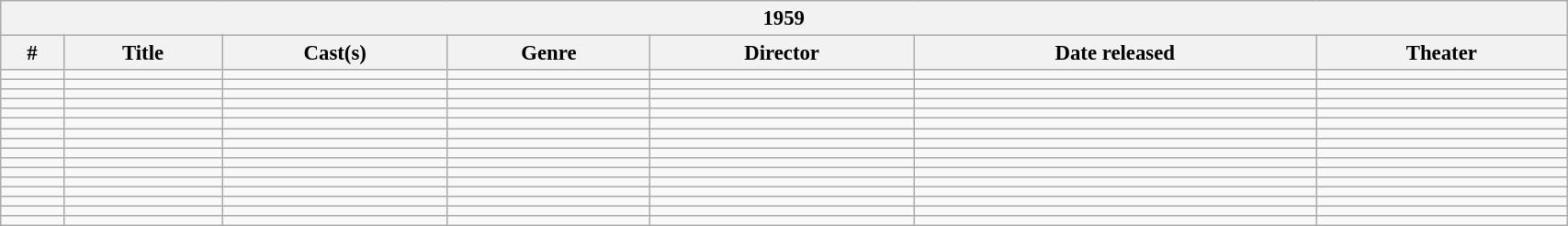<table class="wikitable"  style="width: 90%; font-size: 95%;">
<tr>
<th colspan="7">1959</th>
</tr>
<tr>
<th>#</th>
<th>Title</th>
<th>Cast(s)</th>
<th>Genre</th>
<th>Director</th>
<th>Date released</th>
<th>Theater</th>
</tr>
<tr>
<td></td>
<td></td>
<td></td>
<td></td>
<td></td>
<td></td>
<td></td>
</tr>
<tr>
<td></td>
<td></td>
<td></td>
<td></td>
<td></td>
<td></td>
<td></td>
</tr>
<tr>
<td></td>
<td></td>
<td></td>
<td></td>
<td></td>
<td></td>
<td></td>
</tr>
<tr>
<td></td>
<td></td>
<td></td>
<td></td>
<td></td>
<td></td>
<td></td>
</tr>
<tr>
<td></td>
<td></td>
<td></td>
<td></td>
<td></td>
<td></td>
<td></td>
</tr>
<tr>
<td></td>
<td></td>
<td></td>
<td></td>
<td></td>
<td></td>
<td></td>
</tr>
<tr>
<td></td>
<td></td>
<td></td>
<td></td>
<td></td>
<td></td>
<td></td>
</tr>
<tr>
<td></td>
<td></td>
<td></td>
<td></td>
<td></td>
<td></td>
<td></td>
</tr>
<tr>
<td></td>
<td></td>
<td></td>
<td></td>
<td></td>
<td></td>
<td></td>
</tr>
<tr>
<td></td>
<td></td>
<td></td>
<td></td>
<td></td>
<td></td>
<td></td>
</tr>
<tr>
<td></td>
<td></td>
<td></td>
<td></td>
<td></td>
<td></td>
<td></td>
</tr>
<tr>
<td></td>
<td></td>
<td></td>
<td></td>
<td></td>
<td></td>
<td></td>
</tr>
<tr>
<td></td>
<td></td>
<td></td>
<td></td>
<td></td>
<td></td>
<td></td>
</tr>
<tr>
<td></td>
<td></td>
<td></td>
<td></td>
<td></td>
<td></td>
<td></td>
</tr>
<tr>
<td></td>
<td></td>
<td></td>
<td></td>
<td></td>
<td></td>
<td></td>
</tr>
<tr>
<td></td>
<td></td>
<td></td>
<td></td>
<td></td>
<td></td>
<td></td>
</tr>
</table>
